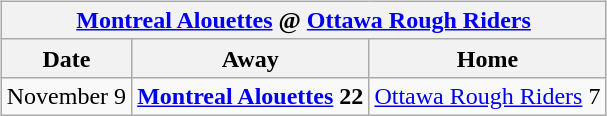<table cellspacing="10">
<tr>
<td valign="top"><br><table class="wikitable">
<tr>
<th colspan="4"><a href='#'>Montreal Alouettes</a> @ <a href='#'>Ottawa Rough Riders</a></th>
</tr>
<tr>
<th>Date</th>
<th>Away</th>
<th>Home</th>
</tr>
<tr>
<td>November 9</td>
<td><strong><a href='#'>Montreal Alouettes</a> 22</strong></td>
<td><a href='#'>Ottawa Rough Riders</a> 7</td>
</tr>
</table>
</td>
</tr>
</table>
